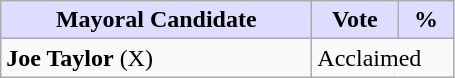<table class="wikitable">
<tr>
<th style="background:#ddf; width:200px;">Mayoral Candidate</th>
<th style="background:#ddf; width:50px;">Vote</th>
<th style="background:#ddf; width:30px;">%</th>
</tr>
<tr>
<td><strong>Joe Taylor</strong> (X)</td>
<td colspan="2">Acclaimed</td>
</tr>
</table>
